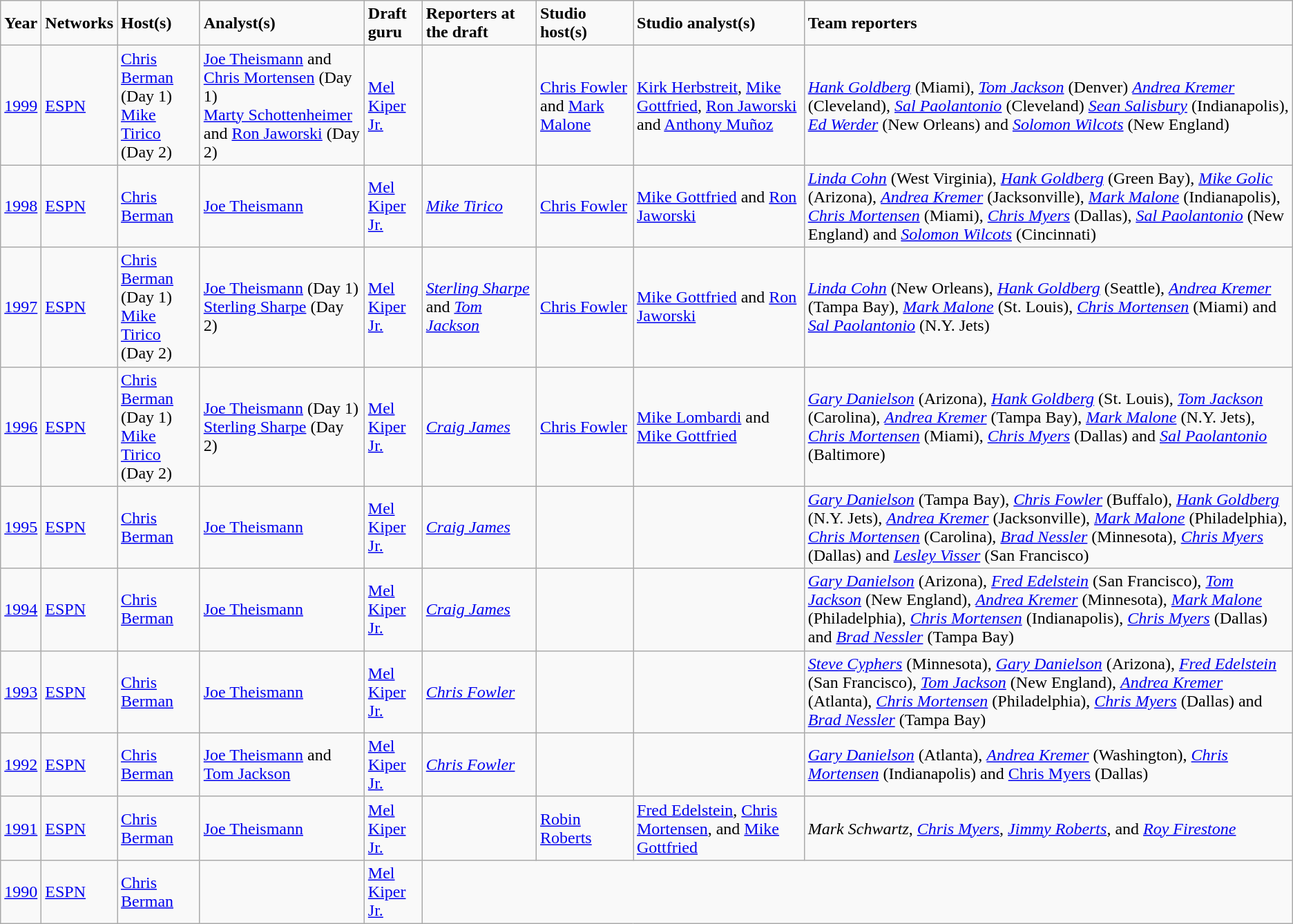<table class=wikitable sortable">
<tr>
<td><strong>Year</strong></td>
<td><strong>Networks</strong></td>
<td><strong>Host(s)</strong></td>
<td><strong>Analyst(s)</strong></td>
<td><strong>Draft guru</strong></td>
<td><strong>Reporters at the draft</strong></td>
<td><strong>Studio host(s)</strong></td>
<td><strong>Studio analyst(s)</strong></td>
<td><strong>Team reporters</strong></td>
</tr>
<tr>
<td><a href='#'>1999</a></td>
<td><a href='#'>ESPN</a></td>
<td><a href='#'>Chris Berman</a> (Day 1)<br><a href='#'>Mike Tirico</a> (Day 2)</td>
<td><a href='#'>Joe Theismann</a> and <a href='#'>Chris Mortensen</a> (Day 1)<br><a href='#'>Marty Schottenheimer</a> and <a href='#'>Ron Jaworski</a> (Day 2)</td>
<td><a href='#'>Mel Kiper Jr.</a></td>
<td></td>
<td><a href='#'>Chris Fowler</a> and <a href='#'>Mark Malone</a></td>
<td><a href='#'>Kirk Herbstreit</a>, <a href='#'>Mike Gottfried</a>, <a href='#'>Ron Jaworski</a> and <a href='#'>Anthony Muñoz</a></td>
<td><em><a href='#'>Hank Goldberg</a></em> (Miami), <em><a href='#'>Tom Jackson</a></em> (Denver) <em><a href='#'>Andrea Kremer</a></em> (Cleveland), <em><a href='#'>Sal Paolantonio</a></em> (Cleveland) <em><a href='#'>Sean Salisbury</a></em> (Indianapolis), <em><a href='#'>Ed Werder</a></em> (New Orleans) and <em><a href='#'>Solomon Wilcots</a></em> (New England)</td>
</tr>
<tr>
<td><a href='#'>1998</a></td>
<td><a href='#'>ESPN</a></td>
<td><a href='#'>Chris Berman</a></td>
<td><a href='#'>Joe Theismann</a></td>
<td><a href='#'>Mel Kiper Jr.</a></td>
<td><em><a href='#'>Mike Tirico</a></em></td>
<td><a href='#'>Chris Fowler</a></td>
<td><a href='#'>Mike Gottfried</a> and <a href='#'>Ron Jaworski</a></td>
<td><em><a href='#'>Linda Cohn</a></em> (West Virginia), <em><a href='#'>Hank Goldberg</a></em> (Green Bay), <em><a href='#'>Mike Golic</a></em> (Arizona), <em><a href='#'>Andrea Kremer</a></em> (Jacksonville), <em><a href='#'>Mark Malone</a></em> (Indianapolis), <em><a href='#'>Chris Mortensen</a></em> (Miami), <em><a href='#'>Chris Myers</a></em> (Dallas), <em><a href='#'>Sal Paolantonio</a></em> (New England) and <em><a href='#'>Solomon Wilcots</a></em> (Cincinnati)</td>
</tr>
<tr>
<td><a href='#'>1997</a></td>
<td><a href='#'>ESPN</a></td>
<td><a href='#'>Chris Berman</a> (Day 1)<br><a href='#'>Mike Tirico</a> (Day 2)</td>
<td><a href='#'>Joe Theismann</a> (Day 1)<br><a href='#'>Sterling Sharpe</a> (Day 2)</td>
<td><a href='#'>Mel Kiper Jr.</a></td>
<td><em><a href='#'>Sterling Sharpe</a></em> and <em><a href='#'>Tom Jackson</a></em></td>
<td><a href='#'>Chris Fowler</a></td>
<td><a href='#'>Mike Gottfried</a> and <a href='#'>Ron Jaworski</a></td>
<td><em><a href='#'>Linda Cohn</a></em> (New Orleans), <em><a href='#'>Hank Goldberg</a></em> (Seattle), <em><a href='#'>Andrea Kremer</a></em> (Tampa Bay), <em><a href='#'>Mark Malone</a></em> (St. Louis), <em><a href='#'>Chris Mortensen</a></em> (Miami) and <em><a href='#'>Sal Paolantonio</a></em> (N.Y. Jets)</td>
</tr>
<tr>
<td><a href='#'>1996</a></td>
<td><a href='#'>ESPN</a></td>
<td><a href='#'>Chris Berman</a> (Day 1)<br><a href='#'>Mike Tirico</a> (Day 2)</td>
<td><a href='#'>Joe Theismann</a> (Day 1)<br><a href='#'>Sterling Sharpe</a> (Day 2)</td>
<td><a href='#'>Mel Kiper Jr.</a></td>
<td><em><a href='#'>Craig James</a></em></td>
<td><a href='#'>Chris Fowler</a></td>
<td><a href='#'>Mike Lombardi</a> and <a href='#'>Mike Gottfried</a></td>
<td><em><a href='#'>Gary Danielson</a></em> (Arizona), <em><a href='#'>Hank Goldberg</a></em> (St. Louis), <em><a href='#'>Tom Jackson</a></em> (Carolina), <em><a href='#'>Andrea Kremer</a></em> (Tampa Bay), <em><a href='#'>Mark Malone</a></em> (N.Y. Jets), <em><a href='#'>Chris Mortensen</a></em> (Miami), <em><a href='#'>Chris Myers</a></em> (Dallas) and <em><a href='#'>Sal Paolantonio</a></em> (Baltimore)</td>
</tr>
<tr>
<td><a href='#'>1995</a></td>
<td><a href='#'>ESPN</a></td>
<td><a href='#'>Chris Berman</a></td>
<td><a href='#'>Joe Theismann</a></td>
<td><a href='#'>Mel Kiper Jr.</a></td>
<td><em><a href='#'>Craig James</a></em></td>
<td></td>
<td></td>
<td><em><a href='#'>Gary Danielson</a></em> (Tampa Bay), <em><a href='#'>Chris Fowler</a></em> (Buffalo), <em><a href='#'>Hank Goldberg</a></em> (N.Y. Jets), <em><a href='#'>Andrea Kremer</a></em> (Jacksonville), <em><a href='#'>Mark Malone</a></em> (Philadelphia), <em><a href='#'>Chris Mortensen</a></em> (Carolina), <em><a href='#'>Brad Nessler</a></em> (Minnesota), <em><a href='#'>Chris Myers</a></em> (Dallas) and <em><a href='#'>Lesley Visser</a></em> (San Francisco)</td>
</tr>
<tr>
<td><a href='#'>1994</a></td>
<td><a href='#'>ESPN</a></td>
<td><a href='#'>Chris Berman</a></td>
<td><a href='#'>Joe Theismann</a></td>
<td><a href='#'>Mel Kiper Jr.</a></td>
<td><em><a href='#'>Craig James</a></em></td>
<td></td>
<td></td>
<td><em><a href='#'>Gary Danielson</a></em> (Arizona), <em><a href='#'>Fred Edelstein</a></em> (San Francisco), <em><a href='#'>Tom Jackson</a></em> (New England), <em><a href='#'>Andrea Kremer</a></em> (Minnesota), <em><a href='#'>Mark Malone</a></em> (Philadelphia), <em><a href='#'>Chris Mortensen</a></em> (Indianapolis), <em><a href='#'>Chris Myers</a></em> (Dallas) and <em><a href='#'>Brad Nessler</a></em> (Tampa Bay)</td>
</tr>
<tr>
<td><a href='#'>1993</a></td>
<td><a href='#'>ESPN</a></td>
<td><a href='#'>Chris Berman</a></td>
<td><a href='#'>Joe Theismann</a></td>
<td><a href='#'>Mel Kiper Jr.</a></td>
<td><em><a href='#'>Chris Fowler</a></em></td>
<td></td>
<td></td>
<td><em><a href='#'>Steve Cyphers</a></em> (Minnesota), <em><a href='#'>Gary Danielson</a></em> (Arizona), <em><a href='#'>Fred Edelstein</a></em> (San Francisco), <em><a href='#'>Tom Jackson</a></em> (New England), <em><a href='#'>Andrea Kremer</a></em> (Atlanta), <em><a href='#'>Chris Mortensen</a></em> (Philadelphia), <em><a href='#'>Chris Myers</a></em> (Dallas) and <em><a href='#'>Brad Nessler</a></em> (Tampa Bay)</td>
</tr>
<tr>
<td><a href='#'>1992</a></td>
<td><a href='#'>ESPN</a></td>
<td><a href='#'>Chris Berman</a></td>
<td><a href='#'>Joe Theismann</a> and <a href='#'>Tom Jackson</a></td>
<td><a href='#'>Mel Kiper Jr.</a></td>
<td><em><a href='#'>Chris Fowler</a></em></td>
<td></td>
<td></td>
<td><em><a href='#'>Gary Danielson</a></em> (Atlanta), <em><a href='#'>Andrea Kremer</a></em> (Washington), <em><a href='#'>Chris Mortensen</a></em> (Indianapolis) and <a href='#'>Chris Myers</a> (Dallas)</td>
</tr>
<tr>
<td><a href='#'>1991</a></td>
<td><a href='#'>ESPN</a></td>
<td><a href='#'>Chris Berman</a></td>
<td><a href='#'>Joe Theismann</a></td>
<td><a href='#'>Mel Kiper Jr.</a></td>
<td></td>
<td><a href='#'>Robin Roberts</a></td>
<td><a href='#'>Fred Edelstein</a>, <a href='#'>Chris Mortensen</a>, and <a href='#'>Mike Gottfried</a></td>
<td><em>Mark Schwartz</em>, <em><a href='#'>Chris Myers</a></em>, <em><a href='#'>Jimmy Roberts</a></em>, and <em><a href='#'>Roy Firestone</a></em></td>
</tr>
<tr>
<td><a href='#'>1990</a></td>
<td><a href='#'>ESPN</a></td>
<td><a href='#'>Chris Berman</a></td>
<td></td>
<td><a href='#'>Mel Kiper Jr.</a></td>
</tr>
</table>
